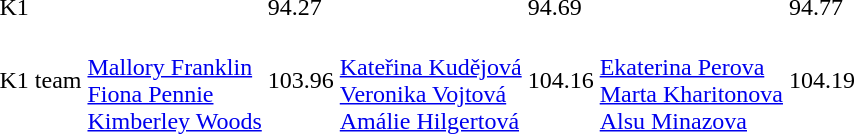<table>
<tr>
<td>K1</td>
<td></td>
<td>94.27</td>
<td></td>
<td>94.69</td>
<td></td>
<td>94.77</td>
</tr>
<tr>
<td>K1 team</td>
<td><br><a href='#'>Mallory Franklin</a><br><a href='#'>Fiona Pennie</a><br><a href='#'>Kimberley Woods</a></td>
<td>103.96</td>
<td><br><a href='#'>Kateřina Kudějová</a><br><a href='#'>Veronika Vojtová</a><br><a href='#'>Amálie Hilgertová</a></td>
<td>104.16</td>
<td><br><a href='#'>Ekaterina Perova</a><br><a href='#'>Marta Kharitonova</a><br><a href='#'>Alsu Minazova</a></td>
<td>104.19</td>
</tr>
</table>
